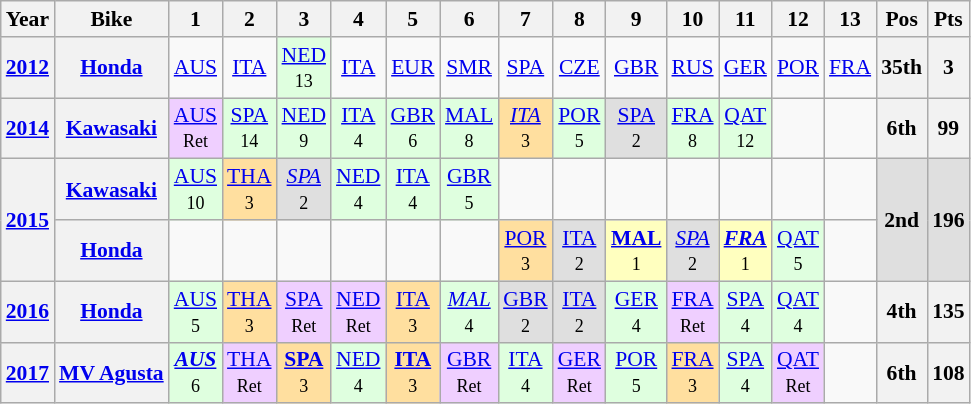<table class="wikitable" style="text-align:center; font-size:90%">
<tr>
<th>Year</th>
<th>Bike</th>
<th>1</th>
<th>2</th>
<th>3</th>
<th>4</th>
<th>5</th>
<th>6</th>
<th>7</th>
<th>8</th>
<th>9</th>
<th>10</th>
<th>11</th>
<th>12</th>
<th>13</th>
<th>Pos</th>
<th>Pts</th>
</tr>
<tr>
<th><a href='#'>2012</a></th>
<th><a href='#'>Honda</a></th>
<td><a href='#'>AUS</a></td>
<td><a href='#'>ITA</a></td>
<td style="background:#DFFFDF;"><a href='#'>NED</a><br><small>13</small></td>
<td><a href='#'>ITA</a></td>
<td><a href='#'>EUR</a></td>
<td><a href='#'>SMR</a></td>
<td><a href='#'>SPA</a></td>
<td><a href='#'>CZE</a></td>
<td><a href='#'>GBR</a></td>
<td><a href='#'>RUS</a></td>
<td><a href='#'>GER</a></td>
<td><a href='#'>POR</a></td>
<td><a href='#'>FRA</a></td>
<th>35th</th>
<th>3</th>
</tr>
<tr>
<th><a href='#'>2014</a></th>
<th><a href='#'>Kawasaki</a></th>
<td style="background:#efcfff;"><a href='#'>AUS</a><br><small>Ret</small></td>
<td style="background:#DFFFDF;"><a href='#'>SPA</a><br><small>14</small></td>
<td style="background:#DFFFDF;"><a href='#'>NED</a><br><small>9</small></td>
<td style="background:#DFFFDF;"><a href='#'>ITA</a><br><small>4</small></td>
<td style="background:#DFFFDF;"><a href='#'>GBR</a><br><small>6</small></td>
<td style="background:#DFFFDF;"><a href='#'>MAL</a><br><small>8</small></td>
<td style="background:#ffdf9f;"><em><a href='#'>ITA</a></em><br><small>3</small></td>
<td style="background:#DFFFDF;"><a href='#'>POR</a><br><small>5</small></td>
<td style="background:#dfdfdf;"><a href='#'>SPA</a><br><small>2</small></td>
<td style="background:#DFFFDF;"><a href='#'>FRA</a><br><small>8</small></td>
<td style="background:#DFFFDF;"><a href='#'>QAT</a><br><small>12</small></td>
<td></td>
<td></td>
<th>6th</th>
<th>99</th>
</tr>
<tr>
<th rowspan=2><a href='#'>2015</a></th>
<th><a href='#'>Kawasaki</a></th>
<td style="background:#DFFFDF;"><a href='#'>AUS</a><br><small>10</small></td>
<td style="background:#ffdf9f;"><a href='#'>THA</a><br><small>3</small></td>
<td style="background:#dfdfdf;"><em><a href='#'>SPA</a></em><br><small>2</small></td>
<td style="background:#DFFFDF;"><a href='#'>NED</a><br><small>4</small></td>
<td style="background:#DFFFDF;"><a href='#'>ITA</a><br><small>4</small></td>
<td style="background:#DFFFDF;"><a href='#'>GBR</a><br><small>5</small></td>
<td></td>
<td></td>
<td></td>
<td></td>
<td></td>
<td></td>
<td></td>
<td style="background:#dfdfdf;" rowspan=2><strong>2nd</strong></td>
<td style="background:#dfdfdf;" rowspan=2><strong>196</strong></td>
</tr>
<tr>
<th><a href='#'>Honda</a></th>
<td></td>
<td></td>
<td></td>
<td></td>
<td></td>
<td></td>
<td style="background:#ffdf9f;"><a href='#'>POR</a><br><small>3</small></td>
<td style="background:#dfdfdf;"><a href='#'>ITA</a><br><small>2</small></td>
<td style="background:#ffffbf;"><strong><a href='#'>MAL</a></strong><br><small>1</small></td>
<td style="background:#dfdfdf;"><em><a href='#'>SPA</a></em><br><small>2</small></td>
<td style="background:#ffffbf;"><strong><em><a href='#'>FRA</a></em></strong><br><small>1</small></td>
<td style="background:#DFFFDF;"><a href='#'>QAT</a><br><small>5</small></td>
<td></td>
</tr>
<tr>
<th><a href='#'>2016</a></th>
<th><a href='#'>Honda</a></th>
<td style="background:#DFFFDF;"><a href='#'>AUS</a><br><small>5</small></td>
<td style="background:#ffdf9f;"><a href='#'>THA</a><br><small>3</small></td>
<td style="background:#efcfff;"><a href='#'>SPA</a><br><small>Ret</small></td>
<td style="background:#efcfff;"><a href='#'>NED</a><br><small>Ret</small></td>
<td style="background:#ffdf9f;"><a href='#'>ITA</a><br><small>3</small></td>
<td style="background:#DFFFDF;"><em><a href='#'>MAL</a></em><br><small>4</small></td>
<td style="background:#dfdfdf;"><a href='#'>GBR</a><br><small>2</small></td>
<td style="background:#dfdfdf;"><a href='#'>ITA</a><br><small>2</small></td>
<td style="background:#DFFFDF;"><a href='#'>GER</a><br><small>4</small></td>
<td style="background:#efcfff;"><a href='#'>FRA</a><br><small>Ret</small></td>
<td style="background:#DFFFDF;"><a href='#'>SPA</a><br><small>4</small></td>
<td style="background:#DFFFDF;"><a href='#'>QAT</a><br><small>4</small></td>
<td></td>
<th>4th</th>
<th>135</th>
</tr>
<tr>
<th><a href='#'>2017</a></th>
<th><a href='#'>MV Agusta</a></th>
<td style="background:#DFFFDF;"><strong><em><a href='#'>AUS</a></em></strong><br><small>6</small></td>
<td style="background:#efcfff;"><a href='#'>THA</a><br><small>Ret</small></td>
<td style="background:#ffdf9f;"><strong><a href='#'>SPA</a></strong><br><small>3</small></td>
<td style="background:#DFFFDF;"><a href='#'>NED</a><br><small>4</small></td>
<td style="background:#ffdf9f;"><strong><a href='#'>ITA</a></strong><br><small>3</small></td>
<td style="background:#efcfff;"><a href='#'>GBR</a><br><small>Ret</small></td>
<td style="background:#DFFFDF;"><a href='#'>ITA</a><br><small>4</small></td>
<td style="background:#efcfff;"><a href='#'>GER</a><br><small>Ret</small></td>
<td style="background:#DFFFDF;"><a href='#'>POR</a><br><small>5</small></td>
<td style="background:#ffdf9f;"><a href='#'>FRA</a><br><small>3</small></td>
<td style="background:#DFFFDF;"><a href='#'>SPA</a><br><small>4</small></td>
<td style="background:#efcfff;"><a href='#'>QAT</a><br><small>Ret</small></td>
<td></td>
<th>6th</th>
<th>108</th>
</tr>
</table>
